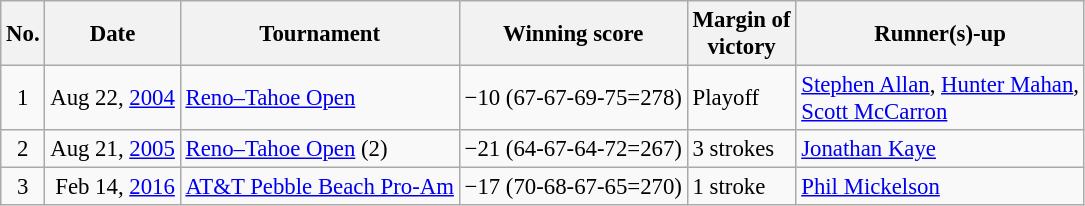<table class="wikitable" style="font-size:95%;">
<tr>
<th>No.</th>
<th>Date</th>
<th>Tournament</th>
<th>Winning score</th>
<th>Margin of<br>victory</th>
<th>Runner(s)-up</th>
</tr>
<tr>
<td align=center>1</td>
<td align=right>Aug 22, <a href='#'>2004</a></td>
<td><a href='#'>Reno–Tahoe Open</a></td>
<td>−10 (67-67-69-75=278)</td>
<td>Playoff</td>
<td> <a href='#'>Stephen Allan</a>,  <a href='#'>Hunter Mahan</a>, <br> <a href='#'>Scott McCarron</a></td>
</tr>
<tr>
<td align=center>2</td>
<td align=right>Aug 21, <a href='#'>2005</a></td>
<td><a href='#'>Reno–Tahoe Open</a> (2)</td>
<td>−21 (64-67-64-72=267)</td>
<td>3 strokes</td>
<td> <a href='#'>Jonathan Kaye</a></td>
</tr>
<tr>
<td align=center>3</td>
<td align=right>Feb 14, <a href='#'>2016</a></td>
<td><a href='#'>AT&T Pebble Beach Pro-Am</a></td>
<td>−17 (70-68-67-65=270)</td>
<td>1 stroke</td>
<td> <a href='#'>Phil Mickelson</a></td>
</tr>
</table>
